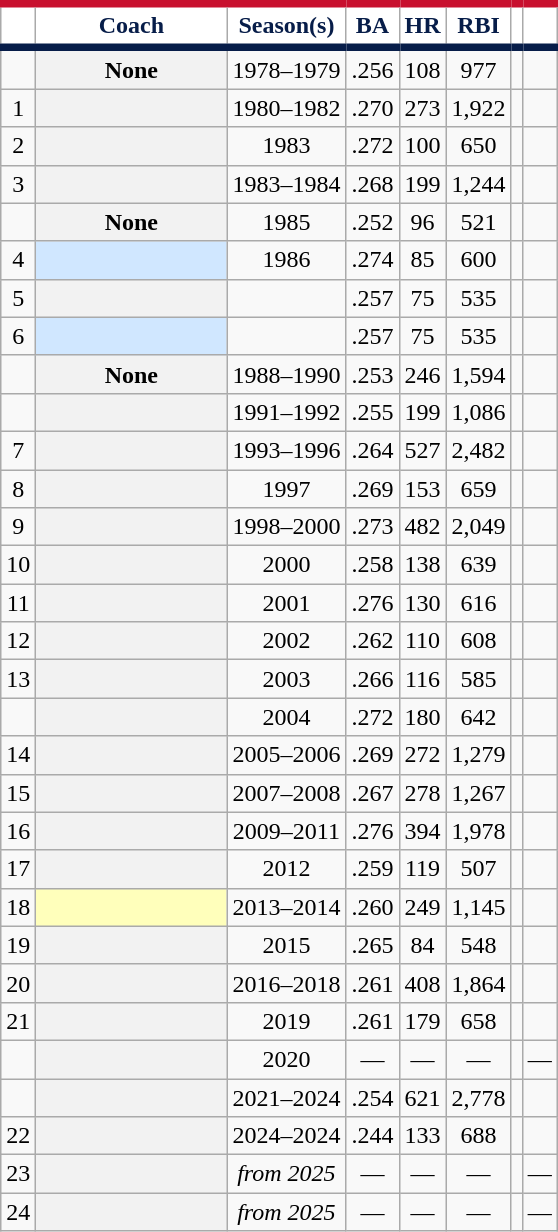<table class="wikitable sortable plainrowheaders" style="text-align:center">
<tr>
<th scope="col" style="background-color:#ffffff; border-top:#c8102e 5px solid; border-bottom:#071d49 5px solid; color:#071d49" data-sort-type=number></th>
<th width="120px" scope="col" style="background-color:#ffffff; border-top:#c8102e 5px solid; border-bottom:#071d49 5px solid; color:#071d49">Coach</th>
<th scope="col" style="background-color:#ffffff; border-top:#c8102e 5px solid; border-bottom:#071d49 5px solid; color:#071d49">Season(s)</th>
<th scope="col" style="background-color:#ffffff; border-top:#c8102e 5px solid; border-bottom:#071d49 5px solid; color:#071d49">BA</th>
<th scope="col" style="background-color:#ffffff; border-top:#c8102e 5px solid; border-bottom:#071d49 5px solid; color:#071d49">HR</th>
<th scope="col" style="background-color:#ffffff; border-top:#c8102e 5px solid; border-bottom:#071d49 5px solid; color:#071d49">RBI</th>
<th class="unsortable" scope="col" style="background-color:#ffffff; border-top:#c8102e 5px solid; border-bottom:#071d49 5px solid; color:#071d49"></th>
<th class="unsortable" scope="col" style="background-color:#ffffff; border-top:#c8102e 5px solid; border-bottom:#071d49 5px solid; color:#071d49"></th>
</tr>
<tr>
<td></td>
<th scope="row" style="text-align:center">None</th>
<td>1978–1979</td>
<td>.256</td>
<td>108</td>
<td>977</td>
<td></td>
<td></td>
</tr>
<tr>
<td>1</td>
<th scope="row" style="text-align:center"></th>
<td>1980–1982</td>
<td>.270</td>
<td>273</td>
<td>1,922</td>
<td></td>
<td></td>
</tr>
<tr>
<td>2</td>
<th scope="row" style="text-align:center"></th>
<td>1983</td>
<td>.272</td>
<td>100</td>
<td>650</td>
<td></td>
<td></td>
</tr>
<tr>
<td>3</td>
<th scope="row" style="text-align:center"></th>
<td>1983–1984</td>
<td>.268</td>
<td>199</td>
<td>1,244</td>
<td></td>
<td></td>
</tr>
<tr>
<td></td>
<th scope="row" style="text-align:center">None</th>
<td>1985</td>
<td>.252</td>
<td>96</td>
<td>521</td>
<td></td>
<td></td>
</tr>
<tr>
<td>4</td>
<th scope="row" style="text-align:center; background:#D0E7FF"></th>
<td>1986</td>
<td>.274</td>
<td>85</td>
<td>600</td>
<td></td>
<td></td>
</tr>
<tr>
<td>5</td>
<th scope="row" style="text-align:center"></th>
<td></td>
<td>.257</td>
<td>75</td>
<td>535</td>
<td></td>
<td></td>
</tr>
<tr>
<td>6</td>
<th scope="row" style="text-align:center; background:#D0E7FF"></th>
<td></td>
<td>.257</td>
<td>75</td>
<td>535</td>
<td></td>
<td></td>
</tr>
<tr>
<td></td>
<th scope="row" style="text-align:center">None</th>
<td>1988–1990</td>
<td>.253</td>
<td>246</td>
<td>1,594</td>
<td></td>
<td></td>
</tr>
<tr>
<td></td>
<th scope="row" style="text-align:center"></th>
<td>1991–1992</td>
<td>.255</td>
<td>199</td>
<td>1,086</td>
<td></td>
<td></td>
</tr>
<tr>
<td>7</td>
<th scope="row" style="text-align:center"></th>
<td>1993–1996</td>
<td>.264</td>
<td>527</td>
<td>2,482</td>
<td></td>
<td></td>
</tr>
<tr>
<td>8</td>
<th scope="row" style="text-align:center"></th>
<td>1997</td>
<td>.269</td>
<td>153</td>
<td>659</td>
<td></td>
<td></td>
</tr>
<tr>
<td>9</td>
<th scope="row" style="text-align:center"></th>
<td>1998–2000</td>
<td>.273</td>
<td>482</td>
<td>2,049</td>
<td></td>
<td></td>
</tr>
<tr>
<td>10</td>
<th scope="row" style="text-align:center"></th>
<td>2000</td>
<td>.258</td>
<td>138</td>
<td>639</td>
<td></td>
<td></td>
</tr>
<tr>
<td>11</td>
<th scope="row" style="text-align:center"></th>
<td>2001</td>
<td>.276</td>
<td>130</td>
<td>616</td>
<td></td>
<td></td>
</tr>
<tr>
<td>12</td>
<th scope="row" style="text-align:center"></th>
<td>2002</td>
<td>.262</td>
<td>110</td>
<td>608</td>
<td></td>
<td></td>
</tr>
<tr>
<td>13</td>
<th scope="row" style="text-align:center"></th>
<td>2003</td>
<td>.266</td>
<td>116</td>
<td>585</td>
<td></td>
<td></td>
</tr>
<tr>
<td></td>
<th scope="row" style="text-align:center"></th>
<td>2004</td>
<td>.272</td>
<td>180</td>
<td>642</td>
<td></td>
<td></td>
</tr>
<tr>
<td>14</td>
<th scope="row" style="text-align:center"></th>
<td>2005–2006</td>
<td>.269</td>
<td>272</td>
<td>1,279</td>
<td></td>
<td></td>
</tr>
<tr>
<td>15</td>
<th scope="row" style="text-align:center"></th>
<td>2007–2008</td>
<td>.267</td>
<td>278</td>
<td>1,267</td>
<td></td>
<td></td>
</tr>
<tr>
<td>16</td>
<th scope="row" style="text-align:center"></th>
<td>2009–2011</td>
<td>.276</td>
<td>394</td>
<td>1,978</td>
<td></td>
<td></td>
</tr>
<tr>
<td>17</td>
<th scope="row" style="text-align:center"></th>
<td>2012</td>
<td>.259</td>
<td>119</td>
<td>507</td>
<td></td>
<td></td>
</tr>
<tr>
<td>18</td>
<th scope="row" style="text-align:center; background:#FFFFBB"></th>
<td>2013–2014</td>
<td>.260</td>
<td>249</td>
<td>1,145</td>
<td></td>
<td></td>
</tr>
<tr>
<td>19</td>
<th scope="row" style="text-align:center"></th>
<td>2015</td>
<td>.265</td>
<td>84</td>
<td>548</td>
<td></td>
<td></td>
</tr>
<tr>
<td>20</td>
<th scope="row" style="text-align:center"></th>
<td>2016–2018</td>
<td>.261</td>
<td>408</td>
<td>1,864</td>
<td></td>
<td></td>
</tr>
<tr>
<td>21</td>
<th scope="row" style="text-align:center"></th>
<td>2019</td>
<td>.261</td>
<td>179</td>
<td>658</td>
<td></td>
<td></td>
</tr>
<tr>
<td></td>
<th scope="row" style="text-align:center"></th>
<td>2020</td>
<td>—</td>
<td>—</td>
<td>—</td>
<td></td>
<td>—</td>
</tr>
<tr>
<td></td>
<th scope="row" style="text-align:center"></th>
<td>2021–2024</td>
<td>.254</td>
<td>621</td>
<td>2,778</td>
<td></td>
<td></td>
</tr>
<tr>
<td>22</td>
<th scope="row" style="text-align:center"></th>
<td>2024–2024</td>
<td>.244</td>
<td>133</td>
<td>688</td>
<td></td>
<td></td>
</tr>
<tr>
<td>23</td>
<th scope="row" style="text-align:center"></th>
<td><em>from 2025</em></td>
<td>—</td>
<td>—</td>
<td>—</td>
<td></td>
<td>—</td>
</tr>
<tr>
<td>24</td>
<th scope="row" style="text-align:center"></th>
<td><em>from 2025</em></td>
<td>—</td>
<td>—</td>
<td>—</td>
<td></td>
<td>—</td>
</tr>
</table>
